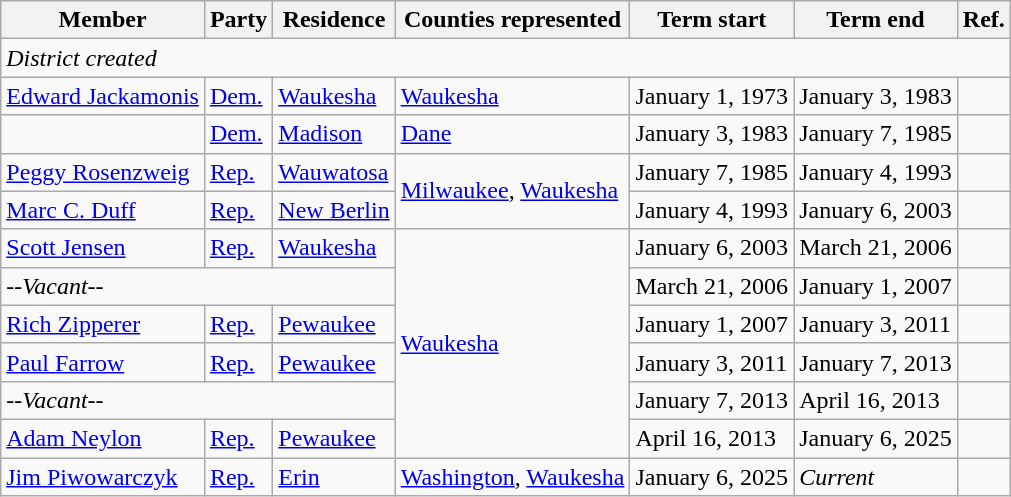<table class="wikitable">
<tr>
<th>Member</th>
<th>Party</th>
<th>Residence</th>
<th>Counties represented</th>
<th>Term start</th>
<th>Term end</th>
<th>Ref.</th>
</tr>
<tr>
<td colspan="7"><em>District created</em></td>
</tr>
<tr>
<td><a href='#'>Edward Jackamonis</a></td>
<td><a href='#'>Dem.</a></td>
<td><a href='#'>Waukesha</a></td>
<td><a href='#'>Waukesha</a></td>
<td>January 1, 1973</td>
<td>January 3, 1983</td>
<td></td>
</tr>
<tr>
<td></td>
<td><a href='#'>Dem.</a></td>
<td><a href='#'>Madison</a></td>
<td><a href='#'>Dane</a></td>
<td>January 3, 1983</td>
<td>January 7, 1985</td>
<td></td>
</tr>
<tr>
<td><a href='#'>Peggy Rosenzweig</a></td>
<td><a href='#'>Rep.</a></td>
<td><a href='#'>Wauwatosa</a></td>
<td rowspan="2"><a href='#'>Milwaukee</a>, <a href='#'>Waukesha</a></td>
<td>January 7, 1985</td>
<td>January 4, 1993</td>
<td></td>
</tr>
<tr>
<td><a href='#'>Marc C. Duff</a></td>
<td><a href='#'>Rep.</a></td>
<td><a href='#'>New Berlin</a></td>
<td>January 4, 1993</td>
<td>January 6, 2003</td>
<td></td>
</tr>
<tr>
<td><a href='#'>Scott Jensen</a></td>
<td><a href='#'>Rep.</a></td>
<td><a href='#'>Waukesha</a></td>
<td rowspan="6"><a href='#'>Waukesha</a></td>
<td>January 6, 2003</td>
<td>March 21, 2006</td>
<td></td>
</tr>
<tr>
<td colspan="3"><em>--Vacant--</em></td>
<td>March 21, 2006</td>
<td>January 1, 2007</td>
<td></td>
</tr>
<tr>
<td><a href='#'>Rich Zipperer</a></td>
<td><a href='#'>Rep.</a></td>
<td><a href='#'>Pewaukee</a></td>
<td>January 1, 2007</td>
<td>January 3, 2011</td>
<td></td>
</tr>
<tr>
<td><a href='#'>Paul Farrow</a></td>
<td><a href='#'>Rep.</a></td>
<td><a href='#'>Pewaukee</a></td>
<td>January 3, 2011</td>
<td>January 7, 2013</td>
<td></td>
</tr>
<tr>
<td colspan="3"><em>--Vacant--</em></td>
<td>January 7, 2013</td>
<td>April 16, 2013</td>
<td></td>
</tr>
<tr>
<td><a href='#'>Adam Neylon</a></td>
<td><a href='#'>Rep.</a></td>
<td><a href='#'>Pewaukee</a></td>
<td>April 16, 2013</td>
<td>January 6, 2025</td>
<td></td>
</tr>
<tr>
<td><a href='#'>Jim Piwowarczyk</a></td>
<td><a href='#'>Rep.</a></td>
<td><a href='#'>Erin</a></td>
<td><a href='#'>Washington</a>, <a href='#'>Waukesha</a></td>
<td>January 6, 2025</td>
<td><em>Current</em></td>
<td></td>
</tr>
</table>
